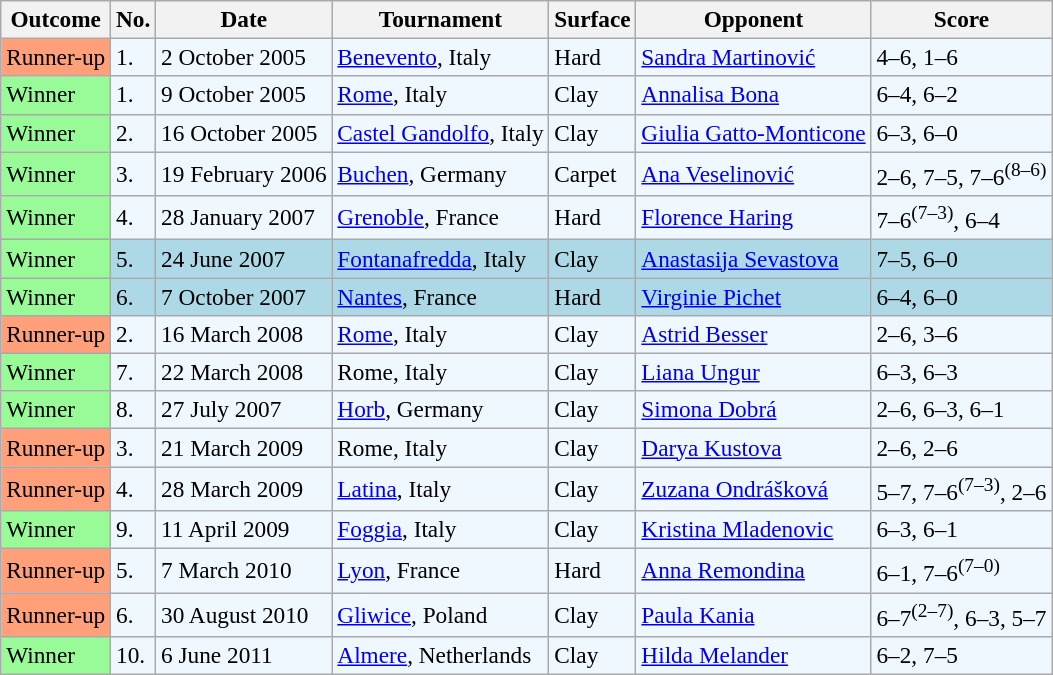<table class="sortable wikitable" style="font-size:97%;">
<tr>
<th>Outcome</th>
<th>No.</th>
<th>Date</th>
<th>Tournament</th>
<th>Surface</th>
<th>Opponent</th>
<th class="unsortable">Score</th>
</tr>
<tr style="background:#f0f8ff;">
<td bgcolor="FFA07A">Runner-up</td>
<td>1.</td>
<td>2 October 2005</td>
<td><a href='#'>Benevento</a>, Italy</td>
<td>Hard</td>
<td> <a href='#'>Sandra Martinović</a></td>
<td>4–6, 1–6</td>
</tr>
<tr style="background:#f0f8ff;">
<td bgcolor="98FB98">Winner</td>
<td>1.</td>
<td>9 October 2005</td>
<td><a href='#'>Rome</a>, Italy</td>
<td>Clay</td>
<td> <a href='#'>Annalisa Bona</a></td>
<td>6–4, 6–2</td>
</tr>
<tr style="background:#f0f8ff;">
<td bgcolor="98FB98">Winner</td>
<td>2.</td>
<td>16 October 2005</td>
<td><a href='#'>Castel Gandolfo</a>, Italy</td>
<td>Clay</td>
<td> <a href='#'>Giulia Gatto-Monticone</a></td>
<td>6–3, 6–0</td>
</tr>
<tr style="background:#f0f8ff;">
<td bgcolor="98FB98">Winner</td>
<td>3.</td>
<td>19 February 2006</td>
<td><a href='#'>Buchen</a>, Germany</td>
<td>Carpet</td>
<td> <a href='#'>Ana Veselinović</a></td>
<td>2–6, 7–5, 7–6<sup>(8–6)</sup></td>
</tr>
<tr style="background:#f0f8ff;">
<td bgcolor="98FB98">Winner</td>
<td>4.</td>
<td>28 January 2007</td>
<td><a href='#'>Grenoble</a>, France</td>
<td>Hard</td>
<td> <a href='#'>Florence Haring</a></td>
<td>7–6<sup>(7–3)</sup>, 6–4</td>
</tr>
<tr style="background:lightblue;">
<td bgcolor="98FB98">Winner</td>
<td>5.</td>
<td>24 June 2007</td>
<td><a href='#'>Fontanafredda</a>, Italy</td>
<td>Clay</td>
<td> <a href='#'>Anastasija Sevastova</a></td>
<td>7–5, 6–0</td>
</tr>
<tr style="background:lightblue;">
<td bgcolor="98FB98">Winner</td>
<td>6.</td>
<td>7 October 2007</td>
<td><a href='#'>Nantes</a>, France</td>
<td>Hard</td>
<td> <a href='#'>Virginie Pichet</a></td>
<td>6–4, 6–0</td>
</tr>
<tr style="background:#f0f8ff;">
<td bgcolor="FFA07A">Runner-up</td>
<td>2.</td>
<td>16 March 2008</td>
<td><a href='#'>Rome</a>, Italy</td>
<td>Clay</td>
<td> <a href='#'>Astrid Besser</a></td>
<td>2–6, 3–6</td>
</tr>
<tr style="background:#f0f8ff;">
<td bgcolor="98FB98">Winner</td>
<td>7.</td>
<td>22 March 2008</td>
<td>Rome, Italy</td>
<td>Clay</td>
<td> <a href='#'>Liana Ungur</a></td>
<td>6–3, 6–3</td>
</tr>
<tr style="background:#f0f8ff;">
<td bgcolor="98FB98">Winner</td>
<td>8.</td>
<td>27 July 2007</td>
<td><a href='#'>Horb</a>, Germany</td>
<td>Clay</td>
<td> <a href='#'>Simona Dobrá</a></td>
<td>2–6, 6–3, 6–1</td>
</tr>
<tr style="background:#f0f8ff;">
<td bgcolor="FFA07A">Runner-up</td>
<td>3.</td>
<td>21 March 2009</td>
<td>Rome, Italy</td>
<td>Clay</td>
<td> <a href='#'>Darya Kustova</a></td>
<td>2–6, 2–6</td>
</tr>
<tr style="background:#f0f8ff;">
<td bgcolor="FFA07A">Runner-up</td>
<td>4.</td>
<td>28 March 2009</td>
<td><a href='#'>Latina</a>, Italy</td>
<td>Clay</td>
<td> <a href='#'>Zuzana Ondrášková</a></td>
<td>5–7, 7–6<sup>(7–3)</sup>, 2–6</td>
</tr>
<tr style="background:#f0f8ff;">
<td bgcolor="98FB98">Winner</td>
<td>9.</td>
<td>11 April 2009</td>
<td><a href='#'>Foggia</a>, Italy</td>
<td>Clay</td>
<td> <a href='#'>Kristina Mladenovic</a></td>
<td>6–3, 6–1</td>
</tr>
<tr style="background:#f0f8ff;">
<td bgcolor="FFA07A">Runner-up</td>
<td>5.</td>
<td>7 March 2010</td>
<td><a href='#'>Lyon</a>, France</td>
<td>Hard</td>
<td> <a href='#'>Anna Remondina</a></td>
<td>6–1, 7–6<sup>(7–0)</sup></td>
</tr>
<tr style="background:#f0f8ff;">
<td bgcolor="FFA07A">Runner-up</td>
<td>6.</td>
<td>30 August 2010</td>
<td><a href='#'>Gliwice</a>, Poland</td>
<td>Clay</td>
<td> <a href='#'>Paula Kania</a></td>
<td>6–7<sup>(2–7)</sup>, 6–3, 5–7</td>
</tr>
<tr style="background:#f0f8ff;">
<td bgcolor="98FB98">Winner</td>
<td>10.</td>
<td>6 June 2011</td>
<td><a href='#'>Almere</a>, Netherlands</td>
<td>Clay</td>
<td> <a href='#'>Hilda Melander</a></td>
<td>6–2, 7–5</td>
</tr>
</table>
